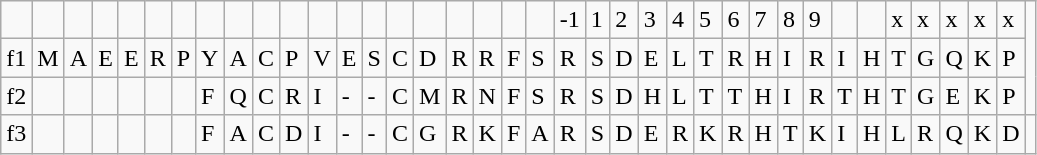<table class="wikitable">
<tr>
<td></td>
<td></td>
<td></td>
<td></td>
<td></td>
<td></td>
<td></td>
<td></td>
<td></td>
<td></td>
<td></td>
<td></td>
<td></td>
<td></td>
<td></td>
<td></td>
<td></td>
<td></td>
<td></td>
<td></td>
<td>-1</td>
<td>1</td>
<td>2</td>
<td>3</td>
<td>4</td>
<td>5</td>
<td>6</td>
<td>7</td>
<td>8</td>
<td>9</td>
<td></td>
<td></td>
<td>x</td>
<td>x</td>
<td>x</td>
<td>x</td>
<td>x</td>
</tr>
<tr>
<td>f1</td>
<td>M</td>
<td>A</td>
<td>E</td>
<td>E</td>
<td>R</td>
<td>P</td>
<td>Y</td>
<td>A</td>
<td>C</td>
<td>P</td>
<td>V</td>
<td>E</td>
<td>S</td>
<td>C</td>
<td>D</td>
<td>R</td>
<td>R</td>
<td>F</td>
<td>S</td>
<td>R</td>
<td>S</td>
<td>D</td>
<td>E</td>
<td>L</td>
<td>T</td>
<td>R</td>
<td>H</td>
<td>I</td>
<td>R</td>
<td>I</td>
<td>H</td>
<td>T</td>
<td>G</td>
<td>Q</td>
<td>K</td>
<td>P</td>
</tr>
<tr>
<td>f2</td>
<td></td>
<td></td>
<td></td>
<td></td>
<td></td>
<td></td>
<td>F</td>
<td>Q</td>
<td>C</td>
<td>R</td>
<td>I</td>
<td>-</td>
<td>-</td>
<td>C</td>
<td>M</td>
<td>R</td>
<td>N</td>
<td>F</td>
<td>S</td>
<td>R</td>
<td>S</td>
<td>D</td>
<td>H</td>
<td>L</td>
<td>T</td>
<td>T</td>
<td>H</td>
<td>I</td>
<td>R</td>
<td>T</td>
<td>H</td>
<td>T</td>
<td>G</td>
<td>E</td>
<td>K</td>
<td>P</td>
</tr>
<tr>
<td>f3</td>
<td></td>
<td></td>
<td></td>
<td></td>
<td></td>
<td></td>
<td>F</td>
<td>A</td>
<td>C</td>
<td>D</td>
<td>I</td>
<td>-</td>
<td>-</td>
<td>C</td>
<td>G</td>
<td>R</td>
<td>K</td>
<td>F</td>
<td>A</td>
<td>R</td>
<td>S</td>
<td>D</td>
<td>E</td>
<td>R</td>
<td>K</td>
<td>R</td>
<td>H</td>
<td>T</td>
<td>K</td>
<td>I</td>
<td>H</td>
<td>L</td>
<td>R</td>
<td>Q</td>
<td>K</td>
<td>D</td>
<td></td>
</tr>
</table>
